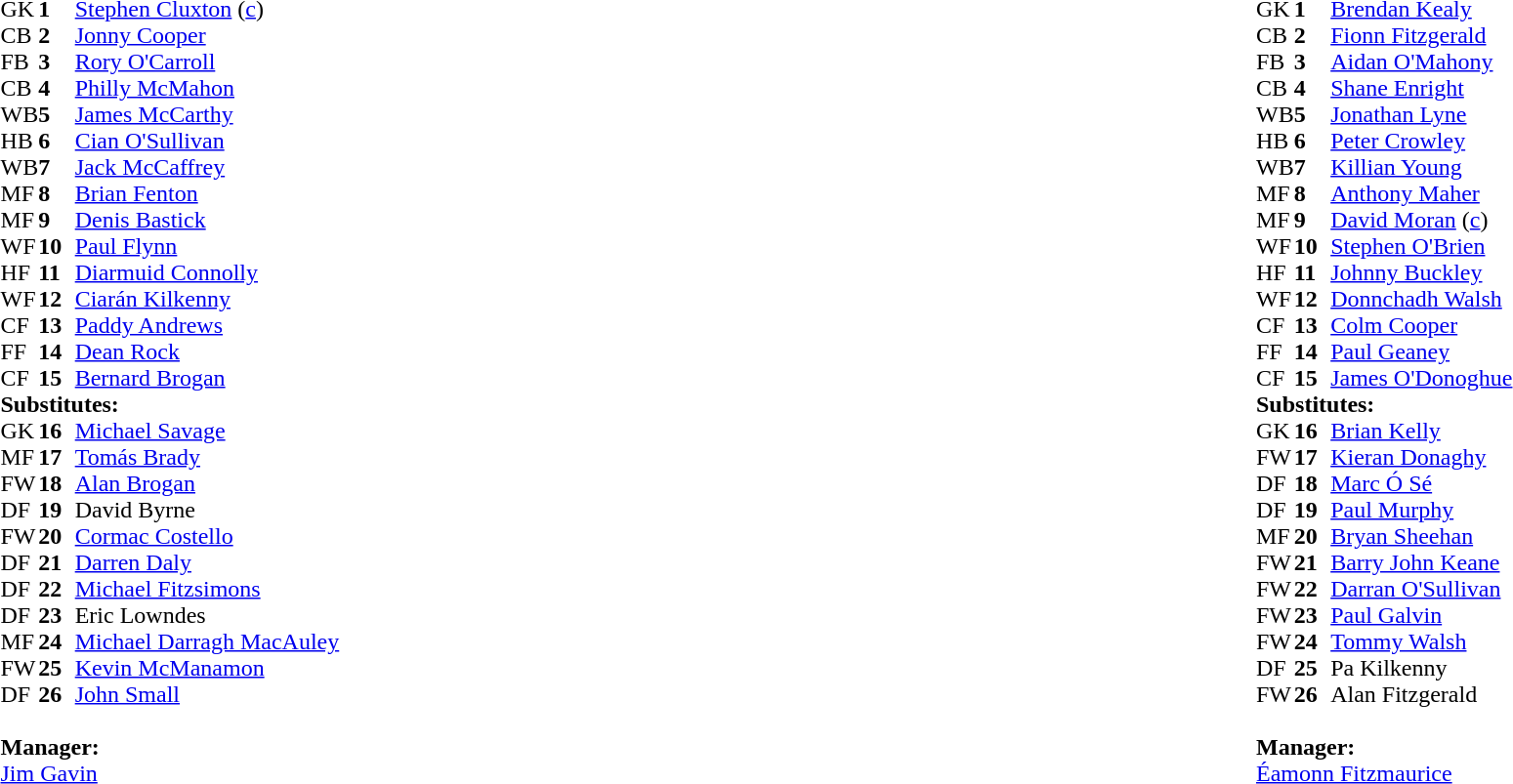<table style="width:100%;">
<tr>
<td style="vertical-align:top; width:50%"><br><table cellspacing="0" cellpadding="0">
<tr>
<th width="25"></th>
<th width="25"></th>
</tr>
<tr>
</tr>
<tr>
<td>GK</td>
<td><strong>1</strong></td>
<td><a href='#'>Stephen Cluxton</a> (<a href='#'>c</a>)</td>
</tr>
<tr>
<td>CB</td>
<td><strong>2</strong></td>
<td><a href='#'>Jonny Cooper</a></td>
<td></td>
<td></td>
</tr>
<tr>
<td>FB</td>
<td><strong>3</strong></td>
<td><a href='#'>Rory O'Carroll</a></td>
<td></td>
</tr>
<tr>
<td>CB</td>
<td><strong>4</strong></td>
<td><a href='#'>Philly McMahon</a></td>
</tr>
<tr>
<td>WB</td>
<td><strong>5</strong></td>
<td><a href='#'>James McCarthy</a></td>
</tr>
<tr>
<td>HB</td>
<td><strong>6</strong></td>
<td><a href='#'>Cian O'Sullivan</a></td>
<td></td>
<td></td>
</tr>
<tr>
<td>WB</td>
<td><strong>7</strong></td>
<td><a href='#'>Jack McCaffrey</a></td>
<td></td>
<td></td>
</tr>
<tr>
<td>MF</td>
<td><strong>8</strong></td>
<td><a href='#'>Brian Fenton</a></td>
<td></td>
<td></td>
</tr>
<tr>
<td>MF</td>
<td><strong>9</strong></td>
<td><a href='#'>Denis Bastick</a></td>
<td></td>
<td></td>
</tr>
<tr>
<td>WF</td>
<td><strong>10</strong></td>
<td><a href='#'>Paul Flynn</a></td>
</tr>
<tr>
<td>HF</td>
<td><strong>11</strong></td>
<td><a href='#'>Diarmuid Connolly</a></td>
<td></td>
</tr>
<tr>
<td>WF</td>
<td><strong>12</strong></td>
<td><a href='#'>Ciarán Kilkenny</a></td>
</tr>
<tr>
<td>CF</td>
<td><strong>13</strong></td>
<td><a href='#'>Paddy Andrews</a></td>
<td></td>
</tr>
<tr>
<td>FF</td>
<td><strong>14</strong></td>
<td><a href='#'>Dean Rock</a></td>
<td></td>
<td></td>
</tr>
<tr>
<td>CF</td>
<td><strong>15</strong></td>
<td><a href='#'>Bernard Brogan</a></td>
</tr>
<tr>
<td colspan=3><strong>Substitutes:</strong></td>
</tr>
<tr>
<td>GK</td>
<td><strong>16</strong></td>
<td><a href='#'>Michael Savage</a></td>
<td></td>
<td></td>
</tr>
<tr>
<td>MF</td>
<td><strong>17</strong></td>
<td><a href='#'>Tomás Brady</a></td>
<td></td>
<td></td>
</tr>
<tr>
<td>FW</td>
<td><strong>18</strong></td>
<td><a href='#'>Alan Brogan</a></td>
<td></td>
<td></td>
</tr>
<tr>
<td>DF</td>
<td><strong>19</strong></td>
<td>David Byrne</td>
<td></td>
<td></td>
</tr>
<tr>
<td>FW</td>
<td><strong>20</strong></td>
<td><a href='#'>Cormac Costello</a></td>
<td></td>
<td></td>
</tr>
<tr>
<td>DF</td>
<td><strong>21</strong></td>
<td><a href='#'>Darren Daly</a></td>
<td></td>
<td></td>
</tr>
<tr>
<td>DF</td>
<td><strong>22</strong></td>
<td><a href='#'>Michael Fitzsimons</a></td>
<td></td>
<td></td>
</tr>
<tr>
<td>DF</td>
<td><strong>23</strong></td>
<td>Eric Lowndes</td>
<td></td>
<td></td>
</tr>
<tr>
<td>MF</td>
<td><strong>24</strong></td>
<td><a href='#'>Michael Darragh MacAuley</a></td>
<td></td>
<td></td>
</tr>
<tr>
<td>FW</td>
<td><strong>25</strong></td>
<td><a href='#'>Kevin McManamon</a></td>
<td></td>
<td></td>
</tr>
<tr>
<td>DF</td>
<td><strong>26</strong></td>
<td><a href='#'>John Small</a></td>
<td></td>
<td></td>
</tr>
<tr>
<td colspan=3><br><strong>Manager:</strong></td>
</tr>
<tr>
<td colspan="4"><a href='#'>Jim Gavin</a></td>
</tr>
<tr>
</tr>
</table>
</td>
<td style="vertical-align:top; width:50%"><br><table cellspacing="0" cellpadding="0" style="margin:auto">
<tr>
<th width="25"></th>
<th width="25"></th>
</tr>
<tr>
<td>GK</td>
<td><strong>1</strong></td>
<td><a href='#'>Brendan Kealy</a></td>
</tr>
<tr>
<td>CB</td>
<td><strong>2</strong></td>
<td><a href='#'>Fionn Fitzgerald</a></td>
</tr>
<tr>
<td>FB</td>
<td><strong>3</strong></td>
<td><a href='#'>Aidan O'Mahony</a></td>
<td></td>
<td></td>
</tr>
<tr>
<td>CB</td>
<td><strong>4</strong></td>
<td><a href='#'>Shane Enright</a></td>
</tr>
<tr>
<td>WB</td>
<td><strong>5</strong></td>
<td><a href='#'>Jonathan Lyne</a></td>
</tr>
<tr>
<td>HB</td>
<td><strong>6</strong></td>
<td><a href='#'>Peter Crowley</a></td>
</tr>
<tr>
<td>WB</td>
<td><strong>7</strong></td>
<td><a href='#'>Killian Young</a></td>
<td></td>
<td></td>
</tr>
<tr>
<td>MF</td>
<td><strong>8</strong></td>
<td><a href='#'>Anthony Maher</a></td>
</tr>
<tr>
<td>MF</td>
<td><strong>9</strong></td>
<td><a href='#'>David Moran</a> (<a href='#'>c</a>)</td>
<td></td>
<td></td>
</tr>
<tr>
<td>WF</td>
<td><strong>10</strong></td>
<td><a href='#'>Stephen O'Brien</a></td>
<td></td>
<td></td>
</tr>
<tr>
<td>HF</td>
<td><strong>11</strong></td>
<td><a href='#'>Johnny Buckley</a></td>
<td></td>
<td></td>
</tr>
<tr>
<td>WF</td>
<td><strong>12</strong></td>
<td><a href='#'>Donnchadh Walsh</a></td>
</tr>
<tr>
<td>CF</td>
<td><strong>13</strong></td>
<td><a href='#'>Colm Cooper</a></td>
</tr>
<tr>
<td>FF</td>
<td><strong>14</strong></td>
<td><a href='#'>Paul Geaney</a></td>
<td></td>
<td></td>
</tr>
<tr>
<td>CF</td>
<td><strong>15</strong></td>
<td><a href='#'>James O'Donoghue</a></td>
<td></td>
<td></td>
</tr>
<tr>
<td colspan=3><strong>Substitutes:</strong></td>
</tr>
<tr>
<td>GK</td>
<td><strong>16</strong></td>
<td><a href='#'>Brian Kelly</a></td>
<td></td>
<td></td>
</tr>
<tr>
<td>FW</td>
<td><strong>17</strong></td>
<td><a href='#'>Kieran Donaghy</a></td>
<td></td>
<td></td>
</tr>
<tr>
<td>DF</td>
<td><strong>18</strong></td>
<td><a href='#'>Marc Ó Sé</a></td>
<td></td>
<td></td>
</tr>
<tr>
<td>DF</td>
<td><strong>19</strong></td>
<td><a href='#'>Paul Murphy</a></td>
<td></td>
<td></td>
</tr>
<tr>
<td>MF</td>
<td><strong>20</strong></td>
<td><a href='#'>Bryan Sheehan</a></td>
<td></td>
<td></td>
</tr>
<tr>
<td>FW</td>
<td><strong>21</strong></td>
<td><a href='#'>Barry John Keane</a></td>
<td></td>
<td></td>
</tr>
<tr>
<td>FW</td>
<td><strong>22</strong></td>
<td><a href='#'>Darran O'Sullivan</a></td>
<td></td>
<td></td>
</tr>
<tr>
<td>FW</td>
<td><strong>23</strong></td>
<td><a href='#'>Paul Galvin</a></td>
<td></td>
<td></td>
</tr>
<tr>
<td>FW</td>
<td><strong>24</strong></td>
<td><a href='#'>Tommy Walsh</a></td>
<td></td>
<td></td>
</tr>
<tr>
<td>DF</td>
<td><strong>25</strong></td>
<td>Pa Kilkenny</td>
<td></td>
<td></td>
</tr>
<tr>
<td>FW</td>
<td><strong>26</strong></td>
<td>Alan Fitzgerald</td>
<td></td>
<td></td>
</tr>
<tr>
<td colspan=3><br><strong>Manager:</strong></td>
</tr>
<tr>
<td colspan="4"><a href='#'>Éamonn Fitzmaurice</a></td>
</tr>
</table>
</td>
</tr>
</table>
